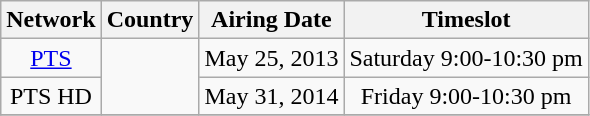<table class="wikitable" style="text-align:center">
<tr>
<th>Network</th>
<th>Country</th>
<th>Airing Date</th>
<th>Timeslot</th>
</tr>
<tr>
<td><a href='#'>PTS</a></td>
<td rowspan=2></td>
<td>May 25, 2013</td>
<td>Saturday 9:00-10:30 pm</td>
</tr>
<tr>
<td>PTS HD</td>
<td>May 31, 2014</td>
<td>Friday 9:00-10:30 pm</td>
</tr>
<tr>
</tr>
</table>
